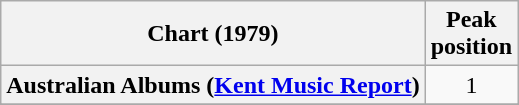<table class="wikitable sortable plainrowheaders" style="text-align:center">
<tr>
<th scope="col">Chart (1979)</th>
<th scope="col">Peak<br>position</th>
</tr>
<tr>
<th scope="row">Australian Albums (<a href='#'>Kent Music Report</a>)</th>
<td>1</td>
</tr>
<tr>
</tr>
<tr>
</tr>
<tr>
</tr>
<tr>
</tr>
<tr>
</tr>
<tr>
</tr>
</table>
